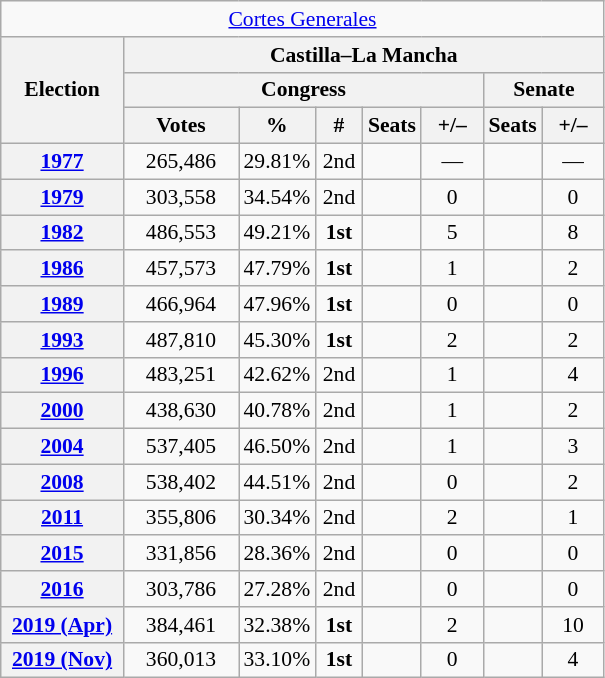<table class="wikitable" style="font-size:90%; text-align:center;">
<tr>
<td colspan="8" align="center"><a href='#'>Cortes Generales</a></td>
</tr>
<tr>
<th rowspan="3" width="75">Election</th>
<th colspan="7">Castilla–La Mancha</th>
</tr>
<tr>
<th colspan="5">Congress</th>
<th colspan="2">Senate</th>
</tr>
<tr>
<th width="70">Votes</th>
<th width="35">%</th>
<th width="25">#</th>
<th>Seats</th>
<th width="35">+/–</th>
<th>Seats</th>
<th width="35">+/–</th>
</tr>
<tr>
<th><a href='#'>1977</a></th>
<td>265,486</td>
<td>29.81%</td>
<td>2nd</td>
<td></td>
<td>—</td>
<td></td>
<td>—</td>
</tr>
<tr>
<th><a href='#'>1979</a></th>
<td>303,558</td>
<td>34.54%</td>
<td>2nd</td>
<td></td>
<td>0</td>
<td></td>
<td>0</td>
</tr>
<tr>
<th><a href='#'>1982</a></th>
<td>486,553</td>
<td>49.21%</td>
<td><strong>1st</strong></td>
<td></td>
<td>5</td>
<td></td>
<td>8</td>
</tr>
<tr>
<th><a href='#'>1986</a></th>
<td>457,573</td>
<td>47.79%</td>
<td><strong>1st</strong></td>
<td></td>
<td>1</td>
<td></td>
<td>2</td>
</tr>
<tr>
<th><a href='#'>1989</a></th>
<td>466,964</td>
<td>47.96%</td>
<td><strong>1st</strong></td>
<td></td>
<td>0</td>
<td></td>
<td>0</td>
</tr>
<tr>
<th><a href='#'>1993</a></th>
<td>487,810</td>
<td>45.30%</td>
<td><strong>1st</strong></td>
<td></td>
<td>2</td>
<td></td>
<td>2</td>
</tr>
<tr>
<th><a href='#'>1996</a></th>
<td>483,251</td>
<td>42.62%</td>
<td>2nd</td>
<td></td>
<td>1</td>
<td></td>
<td>4</td>
</tr>
<tr>
<th><a href='#'>2000</a></th>
<td>438,630</td>
<td>40.78%</td>
<td>2nd</td>
<td></td>
<td>1</td>
<td></td>
<td>2</td>
</tr>
<tr>
<th><a href='#'>2004</a></th>
<td>537,405</td>
<td>46.50%</td>
<td>2nd</td>
<td></td>
<td>1</td>
<td></td>
<td>3</td>
</tr>
<tr>
<th><a href='#'>2008</a></th>
<td>538,402</td>
<td>44.51%</td>
<td>2nd</td>
<td></td>
<td>0</td>
<td></td>
<td>2</td>
</tr>
<tr>
<th><a href='#'>2011</a></th>
<td>355,806</td>
<td>30.34%</td>
<td>2nd</td>
<td></td>
<td>2</td>
<td></td>
<td>1</td>
</tr>
<tr>
<th><a href='#'>2015</a></th>
<td>331,856</td>
<td>28.36%</td>
<td>2nd</td>
<td></td>
<td>0</td>
<td></td>
<td>0</td>
</tr>
<tr>
<th><a href='#'>2016</a></th>
<td>303,786</td>
<td>27.28%</td>
<td>2nd</td>
<td></td>
<td>0</td>
<td></td>
<td>0</td>
</tr>
<tr>
<th><a href='#'>2019 (Apr)</a></th>
<td>384,461</td>
<td>32.38%</td>
<td><strong>1st</strong></td>
<td></td>
<td>2</td>
<td></td>
<td>10</td>
</tr>
<tr>
<th><a href='#'>2019 (Nov)</a></th>
<td>360,013</td>
<td>33.10%</td>
<td><strong>1st</strong></td>
<td></td>
<td>0</td>
<td></td>
<td>4</td>
</tr>
</table>
